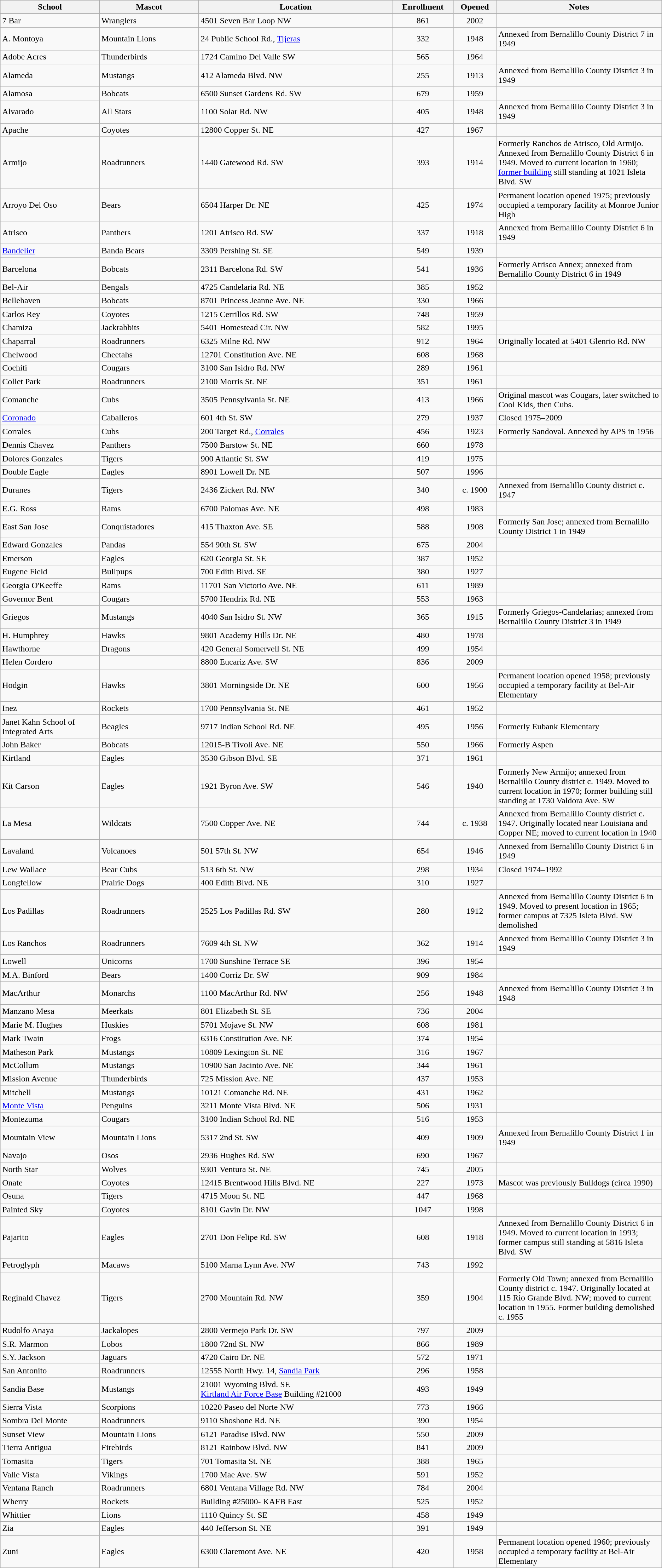<table class="wikitable sortable">
<tr>
<th width=15%><strong>School</strong></th>
<th width=15%><strong>Mascot</strong></th>
<th><strong>Location</strong></th>
<th><strong>Enrollment</strong></th>
<th><strong>Opened</strong></th>
<th width=25%><strong>Notes</strong></th>
</tr>
<tr>
<td>7 Bar</td>
<td>Wranglers</td>
<td>4501 Seven Bar Loop NW</td>
<td align=center>861</td>
<td align=center>2002</td>
<td></td>
</tr>
<tr>
<td>A. Montoya</td>
<td>Mountain Lions</td>
<td>24 Public School Rd., <a href='#'>Tijeras</a></td>
<td align=center>332</td>
<td align=center>1948</td>
<td>Annexed from Bernalillo County District 7 in 1949</td>
</tr>
<tr>
<td>Adobe Acres</td>
<td>Thunderbirds</td>
<td>1724 Camino Del Valle SW</td>
<td align=center>565</td>
<td align=center>1964</td>
<td></td>
</tr>
<tr>
<td>Alameda</td>
<td>Mustangs</td>
<td>412 Alameda Blvd. NW</td>
<td align=center>255</td>
<td align=center>1913</td>
<td>Annexed from Bernalillo County District 3 in 1949</td>
</tr>
<tr>
<td>Alamosa</td>
<td>Bobcats</td>
<td>6500 Sunset Gardens Rd. SW</td>
<td align=center>679</td>
<td align=center>1959</td>
<td></td>
</tr>
<tr>
<td>Alvarado</td>
<td>All Stars</td>
<td>1100 Solar Rd. NW</td>
<td align=center>405</td>
<td align=center>1948</td>
<td>Annexed from Bernalillo County District 3 in 1949</td>
</tr>
<tr>
<td>Apache</td>
<td>Coyotes</td>
<td>12800 Copper St. NE</td>
<td align=center>427</td>
<td align=center>1967</td>
<td></td>
</tr>
<tr>
<td>Armijo</td>
<td>Roadrunners</td>
<td>1440 Gatewood Rd. SW</td>
<td align=center>393</td>
<td align=center>1914</td>
<td>Formerly Ranchos de Atrisco, Old Armijo. Annexed from Bernalillo County District 6 in 1949. Moved to current location in 1960; <a href='#'>former building</a> still standing at 1021 Isleta Blvd. SW</td>
</tr>
<tr>
<td>Arroyo Del Oso</td>
<td>Bears</td>
<td>6504 Harper Dr. NE</td>
<td align=center>425</td>
<td align=center>1974</td>
<td>Permanent location opened 1975; previously occupied a temporary facility at Monroe Junior High</td>
</tr>
<tr>
<td>Atrisco</td>
<td>Panthers</td>
<td>1201 Atrisco Rd. SW</td>
<td align=center>337</td>
<td align=center>1918</td>
<td>Annexed from Bernalillo County District 6 in 1949</td>
</tr>
<tr>
<td><a href='#'>Bandelier</a></td>
<td>Banda Bears</td>
<td>3309 Pershing St. SE</td>
<td align=center>549</td>
<td align=center>1939</td>
<td></td>
</tr>
<tr>
<td>Barcelona</td>
<td>Bobcats</td>
<td>2311 Barcelona Rd. SW</td>
<td align=center>541</td>
<td align=center>1936</td>
<td>Formerly Atrisco Annex; annexed from Bernalillo County District 6 in 1949</td>
</tr>
<tr>
<td>Bel-Air</td>
<td>Bengals</td>
<td>4725 Candelaria Rd. NE</td>
<td align=center>385</td>
<td align=center>1952</td>
<td></td>
</tr>
<tr>
<td>Bellehaven</td>
<td>Bobcats</td>
<td>8701 Princess Jeanne Ave. NE</td>
<td align=center>330</td>
<td align=center>1966</td>
<td></td>
</tr>
<tr>
<td>Carlos Rey</td>
<td>Coyotes</td>
<td>1215 Cerrillos Rd. SW</td>
<td align=center>748</td>
<td align=center>1959</td>
<td></td>
</tr>
<tr>
<td>Chamiza</td>
<td>Jackrabbits</td>
<td>5401 Homestead Cir. NW</td>
<td align=center>582</td>
<td align=center>1995</td>
<td></td>
</tr>
<tr>
<td>Chaparral</td>
<td>Roadrunners</td>
<td>6325 Milne Rd. NW</td>
<td align=center>912</td>
<td align=center>1964</td>
<td>Originally located at 5401 Glenrio Rd. NW</td>
</tr>
<tr>
<td>Chelwood</td>
<td>Cheetahs</td>
<td>12701 Constitution Ave. NE</td>
<td align=center>608</td>
<td align=center>1968</td>
<td></td>
</tr>
<tr>
<td>Cochiti</td>
<td>Cougars</td>
<td>3100 San Isidro Rd. NW</td>
<td align=center>289</td>
<td align=center>1961</td>
<td></td>
</tr>
<tr>
<td>Collet Park</td>
<td>Roadrunners</td>
<td>2100 Morris St. NE</td>
<td align=center>351</td>
<td align=center>1961</td>
<td></td>
</tr>
<tr>
<td>Comanche</td>
<td>Cubs</td>
<td>3505 Pennsylvania St. NE</td>
<td align=center>413</td>
<td align=center>1966</td>
<td>Original mascot was Cougars, later switched to Cool Kids, then Cubs.</td>
</tr>
<tr>
<td><a href='#'>Coronado</a></td>
<td>Caballeros</td>
<td>601 4th St. SW</td>
<td align=center>279</td>
<td align=center>1937</td>
<td>Closed 1975–2009</td>
</tr>
<tr>
<td>Corrales</td>
<td>Cubs</td>
<td>200 Target Rd., <a href='#'>Corrales</a></td>
<td align=center>456</td>
<td align=center>1923</td>
<td>Formerly Sandoval. Annexed by APS in 1956</td>
</tr>
<tr>
<td>Dennis Chavez</td>
<td>Panthers</td>
<td>7500 Barstow St. NE</td>
<td align=center>660</td>
<td align=center>1978</td>
<td></td>
</tr>
<tr>
<td>Dolores Gonzales</td>
<td>Tigers</td>
<td>900 Atlantic St. SW</td>
<td align=center>419</td>
<td align=center>1975</td>
<td></td>
</tr>
<tr>
<td>Double Eagle</td>
<td>Eagles</td>
<td>8901 Lowell Dr. NE</td>
<td align=center>507</td>
<td align=center>1996</td>
<td></td>
</tr>
<tr>
<td>Duranes</td>
<td>Tigers</td>
<td>2436 Zickert Rd. NW</td>
<td align=center>340</td>
<td align=center>c. 1900</td>
<td>Annexed from Bernalillo County district c. 1947</td>
</tr>
<tr>
<td>E.G. Ross</td>
<td>Rams</td>
<td>6700 Palomas Ave. NE</td>
<td align=center>498</td>
<td align=center>1983</td>
<td></td>
</tr>
<tr>
<td>East San Jose</td>
<td>Conquistadores</td>
<td>415 Thaxton Ave. SE</td>
<td align=center>588</td>
<td align=center>1908</td>
<td>Formerly San Jose; annexed from Bernalillo County District 1 in 1949</td>
</tr>
<tr>
<td>Edward Gonzales</td>
<td>Pandas</td>
<td>554 90th St. SW</td>
<td align=center>675</td>
<td align=center>2004</td>
<td></td>
</tr>
<tr>
<td>Emerson</td>
<td>Eagles</td>
<td>620 Georgia St. SE</td>
<td align=center>387</td>
<td align=center>1952</td>
<td></td>
</tr>
<tr>
<td>Eugene Field</td>
<td>Bullpups</td>
<td>700 Edith Blvd. SE</td>
<td align=center>380</td>
<td align=center>1927</td>
<td></td>
</tr>
<tr>
<td>Georgia O'Keeffe</td>
<td>Rams</td>
<td>11701 San Victorio Ave. NE</td>
<td align=center>611</td>
<td align=center>1989</td>
<td></td>
</tr>
<tr>
<td>Governor Bent</td>
<td>Cougars</td>
<td>5700 Hendrix Rd. NE</td>
<td align=center>553</td>
<td align=center>1963</td>
<td></td>
</tr>
<tr>
<td>Griegos</td>
<td>Mustangs</td>
<td>4040 San Isidro St. NW</td>
<td align=center>365</td>
<td align=center>1915</td>
<td>Formerly Griegos-Candelarias; annexed from Bernalillo County District 3 in 1949</td>
</tr>
<tr>
<td>H. Humphrey</td>
<td>Hawks</td>
<td>9801 Academy Hills Dr. NE</td>
<td align=center>480</td>
<td align=center>1978</td>
<td></td>
</tr>
<tr>
<td>Hawthorne</td>
<td>Dragons</td>
<td>420 General Somervell St. NE</td>
<td align=center>499</td>
<td align=center>1954</td>
<td></td>
</tr>
<tr>
<td>Helen Cordero</td>
<td></td>
<td>8800 Eucariz Ave. SW</td>
<td align=center>836</td>
<td align=center>2009</td>
<td></td>
</tr>
<tr>
<td>Hodgin</td>
<td>Hawks</td>
<td>3801 Morningside Dr. NE</td>
<td align=center>600</td>
<td align=center>1956</td>
<td>Permanent location opened 1958; previously occupied a temporary facility at Bel-Air Elementary</td>
</tr>
<tr>
<td>Inez</td>
<td>Rockets</td>
<td>1700 Pennsylvania St. NE</td>
<td align=center>461</td>
<td align=center>1952</td>
<td></td>
</tr>
<tr>
<td>Janet Kahn School of Integrated Arts</td>
<td>Beagles</td>
<td>9717 Indian School Rd. NE</td>
<td align=center>495</td>
<td align=center>1956</td>
<td>Formerly Eubank Elementary</td>
</tr>
<tr>
<td>John Baker</td>
<td>Bobcats</td>
<td>12015-B Tivoli Ave. NE</td>
<td align=center>550</td>
<td align=center>1966</td>
<td>Formerly Aspen</td>
</tr>
<tr>
<td>Kirtland</td>
<td>Eagles</td>
<td>3530 Gibson Blvd. SE</td>
<td align=center>371</td>
<td align=center>1961</td>
<td></td>
</tr>
<tr>
<td>Kit Carson</td>
<td>Eagles</td>
<td>1921 Byron Ave. SW</td>
<td align=center>546</td>
<td align=center>1940</td>
<td>Formerly New Armijo; annexed from Bernalillo County district c. 1949. Moved to current location in 1970; former building still standing at 1730 Valdora Ave. SW</td>
</tr>
<tr>
<td>La Mesa</td>
<td>Wildcats</td>
<td>7500 Copper Ave. NE</td>
<td align=center>744</td>
<td align=center>c. 1938</td>
<td>Annexed from Bernalillo County district c. 1947. Originally located near Louisiana and Copper NE; moved to current location in 1940</td>
</tr>
<tr>
<td>Lavaland</td>
<td>Volcanoes</td>
<td>501 57th St. NW</td>
<td align=center>654</td>
<td align=center>1946</td>
<td>Annexed from Bernalillo County District 6 in 1949</td>
</tr>
<tr>
<td>Lew Wallace</td>
<td>Bear Cubs</td>
<td>513 6th St. NW</td>
<td align=center>298</td>
<td align=center>1934</td>
<td>Closed 1974–1992</td>
</tr>
<tr>
<td>Longfellow</td>
<td>Prairie Dogs</td>
<td>400 Edith Blvd. NE</td>
<td align=center>310</td>
<td align=center>1927</td>
<td></td>
</tr>
<tr>
<td>Los Padillas</td>
<td>Roadrunners</td>
<td>2525 Los Padillas Rd. SW</td>
<td align=center>280</td>
<td align=center>1912</td>
<td>Annexed from Bernalillo County District 6 in 1949. Moved to present location in 1965; former campus at 7325 Isleta Blvd. SW demolished</td>
</tr>
<tr>
<td>Los Ranchos</td>
<td>Roadrunners</td>
<td>7609 4th St. NW</td>
<td align=center>362</td>
<td align=center>1914</td>
<td>Annexed from Bernalillo County District 3 in 1949</td>
</tr>
<tr>
<td>Lowell</td>
<td>Unicorns</td>
<td>1700 Sunshine Terrace SE</td>
<td align=center>396</td>
<td align=center>1954</td>
<td></td>
</tr>
<tr>
<td>M.A. Binford</td>
<td>Bears</td>
<td>1400 Corriz Dr. SW</td>
<td align=center>909</td>
<td align=center>1984</td>
<td></td>
</tr>
<tr>
<td>MacArthur</td>
<td>Monarchs</td>
<td>1100 MacArthur Rd. NW</td>
<td align=center>256</td>
<td align=center>1948</td>
<td>Annexed from Bernalillo County District 3 in 1948</td>
</tr>
<tr>
<td>Manzano Mesa</td>
<td>Meerkats</td>
<td>801 Elizabeth St. SE</td>
<td align=center>736</td>
<td align=center>2004</td>
<td></td>
</tr>
<tr>
<td>Marie M. Hughes</td>
<td>Huskies</td>
<td>5701 Mojave St. NW</td>
<td align=center>608</td>
<td align=center>1981</td>
<td></td>
</tr>
<tr>
<td>Mark Twain</td>
<td>Frogs</td>
<td>6316 Constitution Ave. NE</td>
<td align=center>374</td>
<td align=center>1954</td>
<td></td>
</tr>
<tr>
<td>Matheson Park</td>
<td>Mustangs</td>
<td>10809 Lexington St. NE</td>
<td align=center>316</td>
<td align=center>1967</td>
<td></td>
</tr>
<tr>
<td>McCollum</td>
<td>Mustangs</td>
<td>10900 San Jacinto Ave. NE</td>
<td align=center>344</td>
<td align=center>1961</td>
<td></td>
</tr>
<tr>
<td>Mission Avenue</td>
<td>Thunderbirds</td>
<td>725 Mission Ave. NE</td>
<td align=center>437</td>
<td align=center>1953</td>
<td></td>
</tr>
<tr>
<td>Mitchell</td>
<td>Mustangs</td>
<td>10121 Comanche Rd. NE</td>
<td align=center>431</td>
<td align=center>1962</td>
<td></td>
</tr>
<tr>
<td><a href='#'>Monte Vista</a></td>
<td>Penguins</td>
<td>3211 Monte Vista Blvd. NE</td>
<td align=center>506</td>
<td align=center>1931</td>
<td></td>
</tr>
<tr>
<td>Montezuma</td>
<td>Cougars</td>
<td>3100 Indian School Rd. NE</td>
<td align=center>516</td>
<td align=center>1953</td>
<td></td>
</tr>
<tr>
<td>Mountain View</td>
<td>Mountain Lions</td>
<td>5317 2nd St. SW</td>
<td align=center>409</td>
<td align=center>1909</td>
<td>Annexed from Bernalillo County District 1 in 1949</td>
</tr>
<tr>
<td>Navajo</td>
<td>Osos</td>
<td>2936 Hughes Rd. SW</td>
<td align=center>690</td>
<td align=center>1967</td>
<td></td>
</tr>
<tr>
<td>North Star</td>
<td>Wolves</td>
<td>9301 Ventura St. NE</td>
<td align=center>745</td>
<td align=center>2005</td>
<td></td>
</tr>
<tr>
<td>Onate</td>
<td>Coyotes</td>
<td>12415 Brentwood Hills Blvd. NE</td>
<td align=center>227</td>
<td align=center>1973</td>
<td>Mascot was previously Bulldogs (circa 1990)</td>
</tr>
<tr>
<td>Osuna</td>
<td>Tigers</td>
<td>4715 Moon St. NE</td>
<td align=center>447</td>
<td align=center>1968</td>
<td></td>
</tr>
<tr>
<td>Painted Sky</td>
<td>Coyotes</td>
<td>8101 Gavin Dr. NW</td>
<td align=center>1047</td>
<td align=center>1998</td>
<td></td>
</tr>
<tr>
<td>Pajarito</td>
<td>Eagles</td>
<td>2701 Don Felipe Rd. SW</td>
<td align=center>608</td>
<td align=center>1918</td>
<td>Annexed from Bernalillo County District 6 in 1949. Moved to current location in 1993; former campus still standing at 5816 Isleta Blvd. SW</td>
</tr>
<tr>
<td>Petroglyph</td>
<td>Macaws</td>
<td>5100 Marna Lynn Ave. NW</td>
<td align=center>743</td>
<td align=center>1992</td>
<td></td>
</tr>
<tr>
<td>Reginald Chavez</td>
<td>Tigers</td>
<td>2700 Mountain Rd. NW</td>
<td align=center>359</td>
<td align=center>1904</td>
<td>Formerly Old Town; annexed from Bernalillo County district c. 1947. Originally located at 115 Rio Grande Blvd. NW; moved to current location in 1955. Former building demolished c. 1955</td>
</tr>
<tr>
<td>Rudolfo Anaya</td>
<td>Jackalopes</td>
<td>2800 Vermejo Park Dr. SW</td>
<td align=center>797</td>
<td align=center>2009</td>
<td></td>
</tr>
<tr>
<td>S.R. Marmon</td>
<td>Lobos</td>
<td>1800 72nd St. NW</td>
<td align=center>866</td>
<td align=center>1989</td>
<td></td>
</tr>
<tr>
<td>S.Y. Jackson</td>
<td>Jaguars</td>
<td>4720 Cairo Dr. NE</td>
<td align=center>572</td>
<td align=center>1971</td>
<td></td>
</tr>
<tr>
<td>San Antonito</td>
<td>Roadrunners</td>
<td>12555 North Hwy. 14, <a href='#'>Sandia Park</a></td>
<td align=center>296</td>
<td align=center>1958</td>
<td></td>
</tr>
<tr>
<td>Sandia Base</td>
<td>Mustangs</td>
<td>21001 Wyoming Blvd. SE<br><a href='#'>Kirtland Air Force Base</a> Building #21000</td>
<td align=center>493</td>
<td align=center>1949</td>
<td></td>
</tr>
<tr>
<td>Sierra Vista</td>
<td>Scorpions</td>
<td>10220 Paseo del Norte NW</td>
<td align=center>773</td>
<td align=center>1966</td>
<td></td>
</tr>
<tr>
<td>Sombra Del Monte</td>
<td>Roadrunners</td>
<td>9110 Shoshone Rd. NE</td>
<td align=center>390</td>
<td align=center>1954</td>
<td></td>
</tr>
<tr>
<td>Sunset View</td>
<td>Mountain Lions</td>
<td>6121 Paradise Blvd. NW</td>
<td align=center>550</td>
<td align=center>2009</td>
<td></td>
</tr>
<tr>
<td>Tierra Antigua</td>
<td>Firebirds</td>
<td>8121 Rainbow Blvd. NW</td>
<td align=center>841</td>
<td align=center>2009</td>
<td></td>
</tr>
<tr>
<td>Tomasita</td>
<td>Tigers</td>
<td>701 Tomasita St. NE</td>
<td align=center>388</td>
<td align=center>1965</td>
<td></td>
</tr>
<tr>
<td>Valle Vista</td>
<td>Vikings</td>
<td>1700 Mae Ave. SW</td>
<td align=center>591</td>
<td align=center>1952</td>
<td></td>
</tr>
<tr>
<td>Ventana Ranch</td>
<td>Roadrunners</td>
<td>6801 Ventana Village Rd. NW</td>
<td align=center>784</td>
<td align=center>2004</td>
<td></td>
</tr>
<tr>
<td>Wherry</td>
<td>Rockets</td>
<td>Building #25000- KAFB East</td>
<td align=center>525</td>
<td align=center>1952</td>
<td></td>
</tr>
<tr>
<td>Whittier</td>
<td>Lions</td>
<td>1110 Quincy St. SE</td>
<td align=center>458</td>
<td align=center>1949</td>
<td></td>
</tr>
<tr>
<td>Zia</td>
<td>Eagles</td>
<td>440 Jefferson St. NE</td>
<td align=center>391</td>
<td align=center>1949</td>
<td></td>
</tr>
<tr>
<td>Zuni</td>
<td>Eagles</td>
<td>6300 Claremont Ave. NE</td>
<td align=center>420</td>
<td align=center>1958</td>
<td>Permanent location opened 1960; previously occupied a temporary facility at Bel-Air Elementary</td>
</tr>
</table>
